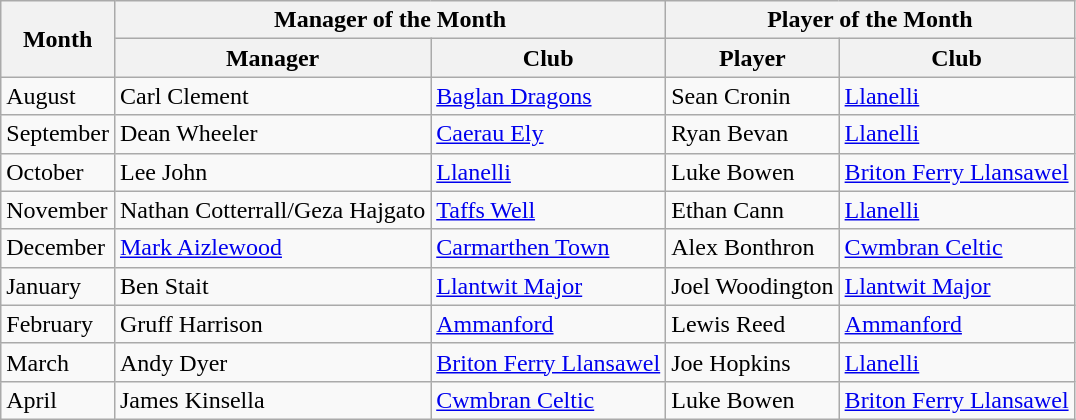<table class="wikitable">
<tr>
<th rowspan="2">Month</th>
<th colspan="2">Manager of the Month</th>
<th colspan="2">Player of the Month</th>
</tr>
<tr>
<th>Manager</th>
<th>Club</th>
<th>Player</th>
<th>Club</th>
</tr>
<tr>
<td>August</td>
<td>Carl Clement</td>
<td><a href='#'>Baglan Dragons</a></td>
<td>Sean Cronin</td>
<td><a href='#'>Llanelli</a></td>
</tr>
<tr>
<td>September</td>
<td>Dean Wheeler</td>
<td><a href='#'>Caerau Ely</a></td>
<td>Ryan Bevan</td>
<td><a href='#'>Llanelli</a></td>
</tr>
<tr>
<td>October</td>
<td>Lee John</td>
<td><a href='#'>Llanelli</a></td>
<td>Luke Bowen</td>
<td><a href='#'>Briton Ferry Llansawel</a></td>
</tr>
<tr>
<td>November</td>
<td>Nathan Cotterrall/Geza Hajgato</td>
<td><a href='#'>Taffs Well</a></td>
<td>Ethan Cann</td>
<td><a href='#'>Llanelli</a></td>
</tr>
<tr>
<td>December</td>
<td><a href='#'>Mark Aizlewood</a></td>
<td><a href='#'>Carmarthen Town</a></td>
<td>Alex Bonthron</td>
<td><a href='#'>Cwmbran Celtic</a></td>
</tr>
<tr>
<td>January</td>
<td>Ben Stait</td>
<td><a href='#'>Llantwit Major</a></td>
<td>Joel Woodington</td>
<td><a href='#'>Llantwit Major</a></td>
</tr>
<tr>
<td>February</td>
<td>Gruff Harrison</td>
<td><a href='#'>Ammanford</a></td>
<td>Lewis Reed</td>
<td><a href='#'>Ammanford</a></td>
</tr>
<tr>
<td>March</td>
<td>Andy Dyer</td>
<td><a href='#'>Briton Ferry Llansawel</a></td>
<td>Joe Hopkins</td>
<td><a href='#'>Llanelli</a></td>
</tr>
<tr>
<td>April</td>
<td>James Kinsella</td>
<td><a href='#'>Cwmbran Celtic</a></td>
<td>Luke Bowen</td>
<td><a href='#'>Briton Ferry Llansawel</a></td>
</tr>
</table>
